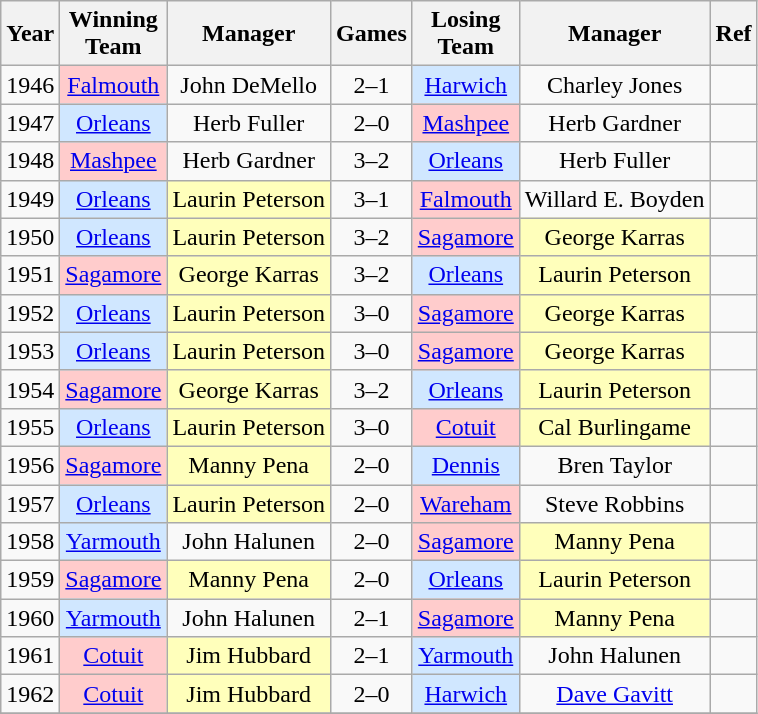<table class="wikitable" style="display: inline-table; margin-right: 10px; text-align:center">
<tr>
<th>Year</th>
<th>Winning<br>Team</th>
<th>Manager</th>
<th>Games</th>
<th>Losing<br>Team</th>
<th>Manager</th>
<th>Ref</th>
</tr>
<tr>
<td>1946</td>
<td bgcolor=#ffcccc><a href='#'>Falmouth</a></td>
<td>John DeMello</td>
<td>2–1</td>
<td bgcolor=#D0E7FF><a href='#'>Harwich</a></td>
<td>Charley Jones</td>
<td></td>
</tr>
<tr>
<td>1947</td>
<td bgcolor=#D0E7FF><a href='#'>Orleans</a></td>
<td>Herb Fuller</td>
<td>2–0</td>
<td bgcolor=#ffcccc><a href='#'>Mashpee</a></td>
<td>Herb Gardner</td>
<td></td>
</tr>
<tr>
<td>1948</td>
<td bgcolor=#ffcccc><a href='#'>Mashpee</a></td>
<td>Herb Gardner</td>
<td>3–2</td>
<td bgcolor=#D0E7FF><a href='#'>Orleans</a></td>
<td>Herb Fuller</td>
<td></td>
</tr>
<tr>
<td>1949</td>
<td bgcolor=#D0E7FF><a href='#'>Orleans</a></td>
<td !scope="row" style="background:#ffb;">Laurin Peterson</td>
<td>3–1</td>
<td bgcolor=#ffcccc><a href='#'>Falmouth</a></td>
<td>Willard E. Boyden</td>
<td></td>
</tr>
<tr>
<td>1950</td>
<td bgcolor=#D0E7FF><a href='#'>Orleans</a></td>
<td !scope="row" style="background:#ffb;">Laurin Peterson</td>
<td>3–2</td>
<td bgcolor=#ffcccc><a href='#'>Sagamore</a></td>
<td !scope="row" style="background:#ffb;">George Karras</td>
<td></td>
</tr>
<tr>
<td>1951</td>
<td bgcolor=#ffcccc><a href='#'>Sagamore</a></td>
<td !scope="row" style="background:#ffb;">George Karras</td>
<td>3–2</td>
<td bgcolor=#D0E7FF><a href='#'>Orleans</a></td>
<td !scope="row" style="background:#ffb;">Laurin Peterson</td>
<td></td>
</tr>
<tr>
<td>1952</td>
<td bgcolor=#D0E7FF><a href='#'>Orleans</a></td>
<td !scope="row" style="background:#ffb;">Laurin Peterson</td>
<td>3–0</td>
<td bgcolor=#ffcccc><a href='#'>Sagamore</a></td>
<td !scope="row" style="background:#ffb;">George Karras</td>
<td></td>
</tr>
<tr>
<td>1953</td>
<td bgcolor=#D0E7FF><a href='#'>Orleans</a></td>
<td !scope="row" style="background:#ffb;">Laurin Peterson</td>
<td>3–0</td>
<td bgcolor=#ffcccc><a href='#'>Sagamore</a></td>
<td !scope="row" style="background:#ffb;">George Karras</td>
<td></td>
</tr>
<tr>
<td>1954</td>
<td bgcolor=#ffcccc><a href='#'>Sagamore</a></td>
<td !scope="row" style="background:#ffb;">George Karras</td>
<td>3–2</td>
<td bgcolor=#D0E7FF><a href='#'>Orleans</a></td>
<td !scope="row" style="background:#ffb;">Laurin Peterson</td>
<td></td>
</tr>
<tr>
<td>1955</td>
<td bgcolor=#D0E7FF><a href='#'>Orleans</a></td>
<td !scope="row" style="background:#ffb;">Laurin Peterson</td>
<td>3–0</td>
<td bgcolor=#ffcccc><a href='#'>Cotuit</a></td>
<td !scope="row" style="background:#ffb;">Cal Burlingame</td>
<td></td>
</tr>
<tr>
<td>1956</td>
<td bgcolor=#ffcccc><a href='#'>Sagamore</a></td>
<td !scope="row" style="background:#ffb;">Manny Pena</td>
<td>2–0</td>
<td bgcolor=#D0E7FF><a href='#'>Dennis</a></td>
<td>Bren Taylor</td>
<td></td>
</tr>
<tr>
<td>1957</td>
<td bgcolor=#D0E7FF><a href='#'>Orleans</a></td>
<td !scope="row" style="background:#ffb;">Laurin Peterson</td>
<td>2–0</td>
<td bgcolor=#ffcccc><a href='#'>Wareham</a></td>
<td>Steve Robbins</td>
<td></td>
</tr>
<tr>
<td>1958</td>
<td bgcolor=#D0E7FF><a href='#'>Yarmouth</a></td>
<td>John Halunen</td>
<td>2–0</td>
<td bgcolor=#ffcccc><a href='#'>Sagamore</a></td>
<td !scope="row" style="background:#ffb;">Manny Pena</td>
<td></td>
</tr>
<tr>
<td>1959</td>
<td bgcolor=#ffcccc><a href='#'>Sagamore</a></td>
<td !scope="row" style="background:#ffb;">Manny Pena</td>
<td>2–0</td>
<td bgcolor=#D0E7FF><a href='#'>Orleans</a></td>
<td !scope="row" style="background:#ffb;">Laurin Peterson</td>
<td></td>
</tr>
<tr>
<td>1960</td>
<td bgcolor=#D0E7FF><a href='#'>Yarmouth</a></td>
<td>John Halunen</td>
<td>2–1</td>
<td bgcolor=#ffcccc><a href='#'>Sagamore</a></td>
<td !scope="row" style="background:#ffb;">Manny Pena</td>
<td></td>
</tr>
<tr>
<td>1961</td>
<td bgcolor=#ffcccc><a href='#'>Cotuit</a></td>
<td !scope="row" style="background:#ffb;">Jim Hubbard</td>
<td>2–1</td>
<td bgcolor=#D0E7FF><a href='#'>Yarmouth</a></td>
<td>John Halunen</td>
<td></td>
</tr>
<tr>
<td>1962</td>
<td bgcolor=#ffcccc><a href='#'>Cotuit</a></td>
<td !scope="row" style="background:#ffb;">Jim Hubbard</td>
<td>2–0</td>
<td bgcolor=#D0E7FF><a href='#'>Harwich</a></td>
<td><a href='#'>Dave Gavitt</a></td>
<td></td>
</tr>
<tr>
</tr>
</table>
